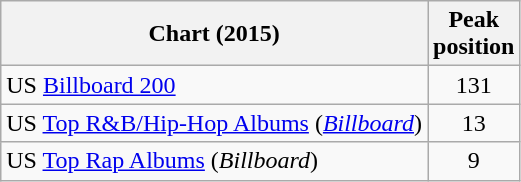<table class="wikitable sortable">
<tr>
<th>Chart (2015)</th>
<th>Peak<br>position</th>
</tr>
<tr>
<td>US <a href='#'>Billboard 200</a></td>
<td align="center">131</td>
</tr>
<tr>
<td>US <a href='#'>Top R&B/Hip-Hop Albums</a> (<em><a href='#'>Billboard</a></em>)</td>
<td align="center">13</td>
</tr>
<tr>
<td>US <a href='#'>Top Rap Albums</a> (<em>Billboard</em>)</td>
<td align="center">9</td>
</tr>
</table>
